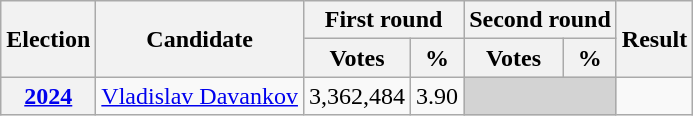<table class=wikitable style=text-align:right>
<tr>
<th rowspan="2">Election</th>
<th rowspan="2">Candidate</th>
<th colspan="2" scope="col">First round</th>
<th colspan="2">Second round</th>
<th rowspan="2">Result</th>
</tr>
<tr>
<th>Votes</th>
<th>%</th>
<th>Votes</th>
<th>%</th>
</tr>
<tr>
<th><a href='#'>2024</a></th>
<td align=left><a href='#'>Vladislav Davankov</a></td>
<td>3,362,484</td>
<td>3.90</td>
<td style="background:lightgrey;" colspan="2"></td>
<td></td>
</tr>
</table>
